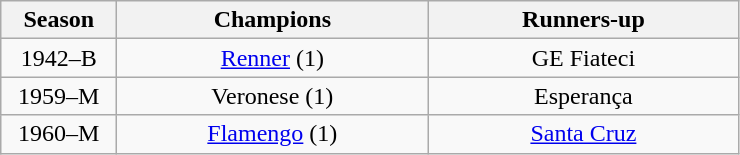<table class="wikitable" style="text-align:center; margin-left:1em;">
<tr>
<th style="width:70px">Season</th>
<th style="width:200px">Champions</th>
<th style="width:200px">Runners-up</th>
</tr>
<tr>
<td>1942–B</td>
<td><a href='#'>Renner</a> (1)</td>
<td>GE Fiateci</td>
</tr>
<tr>
<td>1959–M</td>
<td>Veronese (1)</td>
<td>Esperança</td>
</tr>
<tr>
<td>1960–M</td>
<td><a href='#'>Flamengo</a> (1)</td>
<td><a href='#'>Santa Cruz</a></td>
</tr>
</table>
